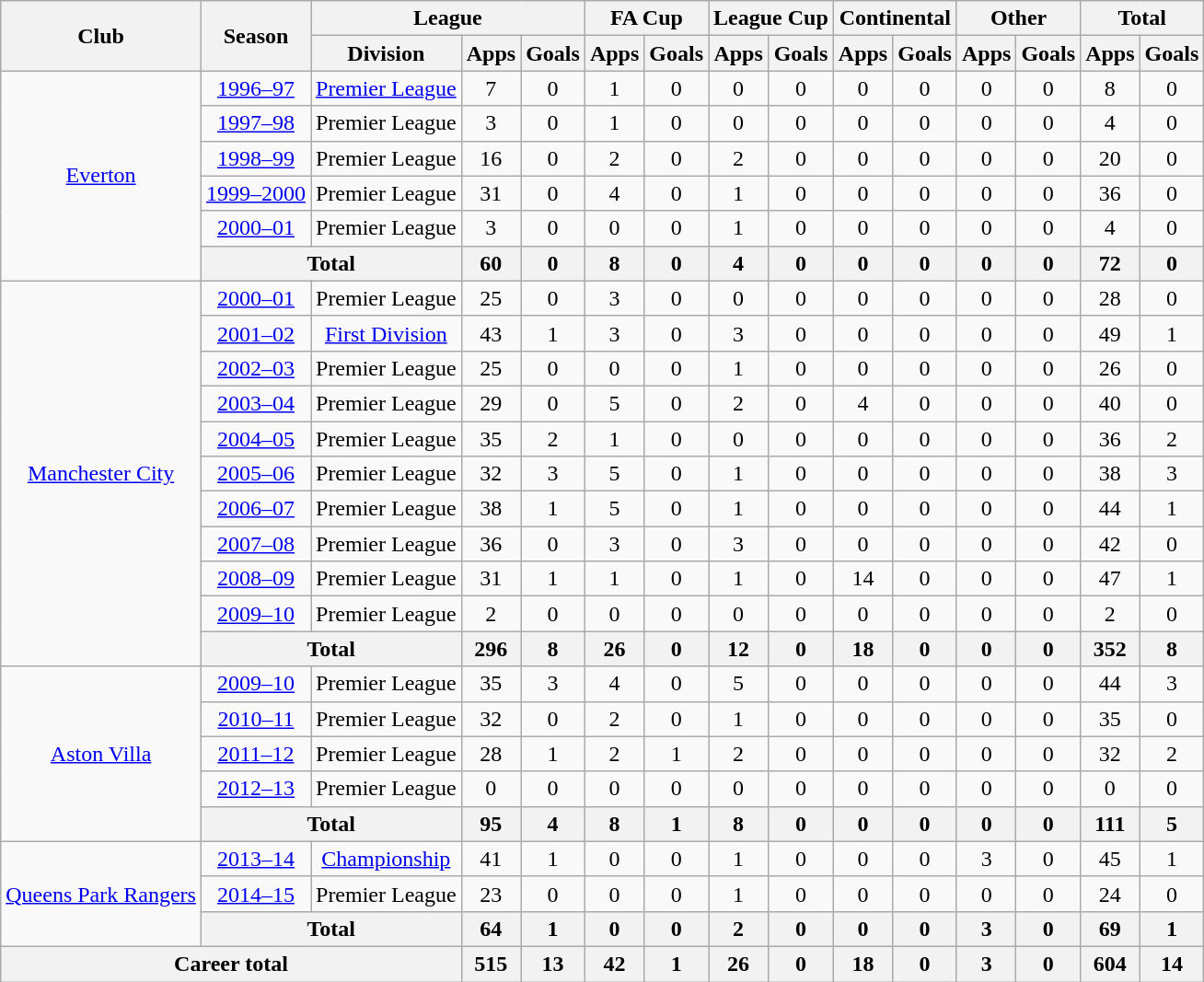<table class="wikitable" style="text-align:center">
<tr>
<th rowspan="2">Club</th>
<th rowspan="2">Season</th>
<th colspan="3">League</th>
<th colspan="2">FA Cup</th>
<th colspan="2">League Cup</th>
<th colspan="2">Continental</th>
<th colspan="2">Other</th>
<th colspan="2">Total</th>
</tr>
<tr>
<th>Division</th>
<th>Apps</th>
<th>Goals</th>
<th>Apps</th>
<th>Goals</th>
<th>Apps</th>
<th>Goals</th>
<th>Apps</th>
<th>Goals</th>
<th>Apps</th>
<th>Goals</th>
<th>Apps</th>
<th>Goals</th>
</tr>
<tr>
<td rowspan="6"><a href='#'>Everton</a></td>
<td><a href='#'>1996–97</a></td>
<td><a href='#'>Premier League</a></td>
<td>7</td>
<td>0</td>
<td>1</td>
<td>0</td>
<td>0</td>
<td>0</td>
<td>0</td>
<td>0</td>
<td>0</td>
<td>0</td>
<td>8</td>
<td>0</td>
</tr>
<tr>
<td><a href='#'>1997–98</a></td>
<td>Premier League</td>
<td>3</td>
<td>0</td>
<td>1</td>
<td>0</td>
<td>0</td>
<td>0</td>
<td>0</td>
<td>0</td>
<td>0</td>
<td>0</td>
<td>4</td>
<td>0</td>
</tr>
<tr>
<td><a href='#'>1998–99</a></td>
<td>Premier League</td>
<td>16</td>
<td>0</td>
<td>2</td>
<td>0</td>
<td>2</td>
<td>0</td>
<td>0</td>
<td>0</td>
<td>0</td>
<td>0</td>
<td>20</td>
<td>0</td>
</tr>
<tr>
<td><a href='#'>1999–2000</a></td>
<td>Premier League</td>
<td>31</td>
<td>0</td>
<td>4</td>
<td>0</td>
<td>1</td>
<td>0</td>
<td>0</td>
<td>0</td>
<td>0</td>
<td>0</td>
<td>36</td>
<td>0</td>
</tr>
<tr>
<td><a href='#'>2000–01</a></td>
<td>Premier League</td>
<td>3</td>
<td>0</td>
<td>0</td>
<td>0</td>
<td>1</td>
<td>0</td>
<td>0</td>
<td>0</td>
<td>0</td>
<td>0</td>
<td>4</td>
<td>0</td>
</tr>
<tr>
<th colspan="2">Total</th>
<th>60</th>
<th>0</th>
<th>8</th>
<th>0</th>
<th>4</th>
<th>0</th>
<th>0</th>
<th>0</th>
<th>0</th>
<th>0</th>
<th>72</th>
<th>0</th>
</tr>
<tr>
<td rowspan="11"><a href='#'>Manchester City</a></td>
<td><a href='#'>2000–01</a></td>
<td>Premier League</td>
<td>25</td>
<td>0</td>
<td>3</td>
<td>0</td>
<td>0</td>
<td>0</td>
<td>0</td>
<td>0</td>
<td>0</td>
<td>0</td>
<td>28</td>
<td>0</td>
</tr>
<tr>
<td><a href='#'>2001–02</a></td>
<td><a href='#'>First Division</a></td>
<td>43</td>
<td>1</td>
<td>3</td>
<td>0</td>
<td>3</td>
<td>0</td>
<td>0</td>
<td>0</td>
<td>0</td>
<td>0</td>
<td>49</td>
<td>1</td>
</tr>
<tr>
<td><a href='#'>2002–03</a></td>
<td>Premier League</td>
<td>25</td>
<td>0</td>
<td>0</td>
<td>0</td>
<td>1</td>
<td>0</td>
<td>0</td>
<td>0</td>
<td>0</td>
<td>0</td>
<td>26</td>
<td>0</td>
</tr>
<tr>
<td><a href='#'>2003–04</a></td>
<td>Premier League</td>
<td>29</td>
<td>0</td>
<td>5</td>
<td>0</td>
<td>2</td>
<td>0</td>
<td>4</td>
<td>0</td>
<td>0</td>
<td>0</td>
<td>40</td>
<td>0</td>
</tr>
<tr>
<td><a href='#'>2004–05</a></td>
<td>Premier League</td>
<td>35</td>
<td>2</td>
<td>1</td>
<td>0</td>
<td>0</td>
<td>0</td>
<td>0</td>
<td>0</td>
<td>0</td>
<td>0</td>
<td>36</td>
<td>2</td>
</tr>
<tr>
<td><a href='#'>2005–06</a></td>
<td>Premier League</td>
<td>32</td>
<td>3</td>
<td>5</td>
<td>0</td>
<td>1</td>
<td>0</td>
<td>0</td>
<td>0</td>
<td>0</td>
<td>0</td>
<td>38</td>
<td>3</td>
</tr>
<tr>
<td><a href='#'>2006–07</a></td>
<td>Premier League</td>
<td>38</td>
<td>1</td>
<td>5</td>
<td>0</td>
<td>1</td>
<td>0</td>
<td>0</td>
<td>0</td>
<td>0</td>
<td>0</td>
<td>44</td>
<td>1</td>
</tr>
<tr>
<td><a href='#'>2007–08</a></td>
<td>Premier League</td>
<td>36</td>
<td>0</td>
<td>3</td>
<td>0</td>
<td>3</td>
<td>0</td>
<td>0</td>
<td>0</td>
<td>0</td>
<td>0</td>
<td>42</td>
<td>0</td>
</tr>
<tr>
<td><a href='#'>2008–09</a></td>
<td>Premier League</td>
<td>31</td>
<td>1</td>
<td>1</td>
<td>0</td>
<td>1</td>
<td>0</td>
<td>14</td>
<td>0</td>
<td>0</td>
<td>0</td>
<td>47</td>
<td>1</td>
</tr>
<tr>
<td><a href='#'>2009–10</a></td>
<td>Premier League</td>
<td>2</td>
<td>0</td>
<td>0</td>
<td>0</td>
<td>0</td>
<td>0</td>
<td>0</td>
<td>0</td>
<td>0</td>
<td>0</td>
<td>2</td>
<td>0</td>
</tr>
<tr>
<th colspan="2">Total</th>
<th>296</th>
<th>8</th>
<th>26</th>
<th>0</th>
<th>12</th>
<th>0</th>
<th>18</th>
<th>0</th>
<th>0</th>
<th>0</th>
<th>352</th>
<th>8</th>
</tr>
<tr>
<td rowspan="5"><a href='#'>Aston Villa</a></td>
<td><a href='#'>2009–10</a></td>
<td>Premier League</td>
<td>35</td>
<td>3</td>
<td>4</td>
<td>0</td>
<td>5</td>
<td>0</td>
<td>0</td>
<td>0</td>
<td>0</td>
<td>0</td>
<td>44</td>
<td>3</td>
</tr>
<tr>
<td><a href='#'>2010–11</a></td>
<td>Premier League</td>
<td>32</td>
<td>0</td>
<td>2</td>
<td>0</td>
<td>1</td>
<td>0</td>
<td>0</td>
<td>0</td>
<td>0</td>
<td>0</td>
<td>35</td>
<td>0</td>
</tr>
<tr>
<td><a href='#'>2011–12</a></td>
<td>Premier League</td>
<td>28</td>
<td>1</td>
<td>2</td>
<td>1</td>
<td>2</td>
<td>0</td>
<td>0</td>
<td>0</td>
<td>0</td>
<td>0</td>
<td>32</td>
<td>2</td>
</tr>
<tr>
<td><a href='#'>2012–13</a></td>
<td>Premier League</td>
<td>0</td>
<td>0</td>
<td>0</td>
<td>0</td>
<td>0</td>
<td>0</td>
<td>0</td>
<td>0</td>
<td>0</td>
<td>0</td>
<td>0</td>
<td>0</td>
</tr>
<tr>
<th colspan="2">Total</th>
<th>95</th>
<th>4</th>
<th>8</th>
<th>1</th>
<th>8</th>
<th>0</th>
<th>0</th>
<th>0</th>
<th>0</th>
<th>0</th>
<th>111</th>
<th>5</th>
</tr>
<tr>
<td rowspan="3"><a href='#'>Queens Park Rangers</a></td>
<td><a href='#'>2013–14</a></td>
<td><a href='#'>Championship</a></td>
<td>41</td>
<td>1</td>
<td>0</td>
<td>0</td>
<td>1</td>
<td>0</td>
<td>0</td>
<td>0</td>
<td>3</td>
<td>0</td>
<td>45</td>
<td>1</td>
</tr>
<tr>
<td><a href='#'>2014–15</a></td>
<td>Premier League</td>
<td>23</td>
<td>0</td>
<td>0</td>
<td>0</td>
<td>1</td>
<td>0</td>
<td>0</td>
<td>0</td>
<td>0</td>
<td>0</td>
<td>24</td>
<td>0</td>
</tr>
<tr>
<th colspan="2">Total</th>
<th>64</th>
<th>1</th>
<th>0</th>
<th>0</th>
<th>2</th>
<th>0</th>
<th>0</th>
<th>0</th>
<th>3</th>
<th>0</th>
<th>69</th>
<th>1</th>
</tr>
<tr>
<th colspan="3">Career total</th>
<th>515</th>
<th>13</th>
<th>42</th>
<th>1</th>
<th>26</th>
<th>0</th>
<th>18</th>
<th>0</th>
<th>3</th>
<th>0</th>
<th>604</th>
<th>14</th>
</tr>
</table>
